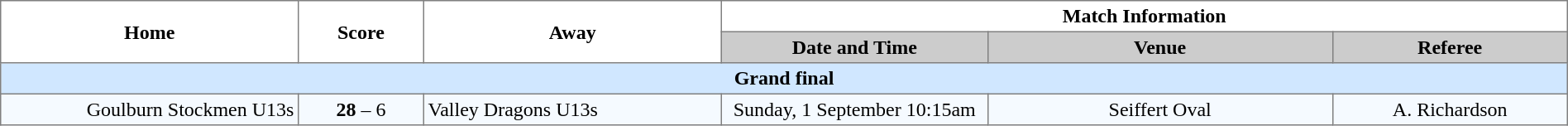<table border="1" cellpadding="3" cellspacing="0" width="100%" style="border-collapse:collapse;  text-align:center;">
<tr>
<th rowspan="2" width="19%">Home</th>
<th rowspan="2" width="8%">Score</th>
<th rowspan="2" width="19%">Away</th>
<th colspan="3">Match Information</th>
</tr>
<tr bgcolor="#CCCCCC">
<th width="17%">Date and Time</th>
<th width="22%">Venue</th>
<th width="50%">Referee</th>
</tr>
<tr style="background:#d0e7ff;">
<td colspan="6"><strong>Grand final</strong></td>
</tr>
<tr style="text-align:center; background:#f5faff;">
<td align="right">Goulburn Stockmen U13s </td>
<td><strong>28</strong> – 6</td>
<td align="left"> Valley Dragons U13s</td>
<td>Sunday, 1 September 10:15am</td>
<td>Seiffert Oval</td>
<td>A. Richardson</td>
</tr>
</table>
